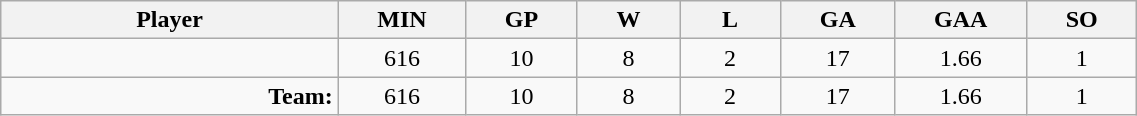<table class="wikitable sortable" width="60%">
<tr>
<th bgcolor="#DDDDFF" width="10%">Player</th>
<th width="3%" bgcolor="#DDDDFF" title="Minutes played">MIN</th>
<th width="3%" bgcolor="#DDDDFF" title="Games played in">GP</th>
<th width="3%" bgcolor="#DDDDFF" title="Games played in">W</th>
<th width="3%" bgcolor="#DDDDFF"title="Games played in">L</th>
<th width="3%" bgcolor="#DDDDFF" title="Goals against">GA</th>
<th width="3%" bgcolor="#DDDDFF" title="Goals against average">GAA</th>
<th width="3%" bgcolor="#DDDDFF" title="Shut-outs">SO</th>
</tr>
<tr align="center">
<td align="right"></td>
<td>616</td>
<td>10</td>
<td>8</td>
<td>2</td>
<td>17</td>
<td>1.66</td>
<td>1</td>
</tr>
<tr align="center">
<td align="right"><strong>Team:</strong></td>
<td>616</td>
<td>10</td>
<td>8</td>
<td>2</td>
<td>17</td>
<td>1.66</td>
<td>1</td>
</tr>
</table>
